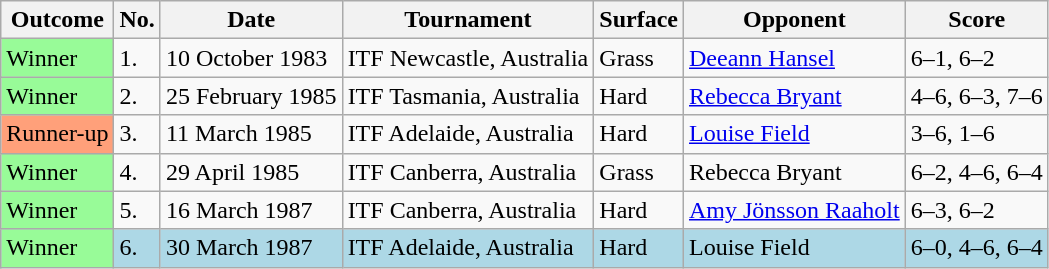<table class="sortable wikitable">
<tr>
<th span="130">Outcome</th>
<th span="75">No.</th>
<th span="130">Date</th>
<th span="250">Tournament</th>
<th span="75">Surface</th>
<th span="160">Opponent</th>
<th span="115">Score</th>
</tr>
<tr>
<td bgcolor="98FB98">Winner</td>
<td>1.</td>
<td>10 October 1983</td>
<td>ITF Newcastle, Australia</td>
<td>Grass</td>
<td> <a href='#'>Deeann Hansel</a></td>
<td>6–1, 6–2</td>
</tr>
<tr>
<td bgcolor="98FB98">Winner</td>
<td>2.</td>
<td>25 February 1985</td>
<td>ITF Tasmania, Australia</td>
<td>Hard</td>
<td> <a href='#'>Rebecca Bryant</a></td>
<td>4–6, 6–3, 7–6</td>
</tr>
<tr>
<td bgcolor="FFA07A">Runner-up</td>
<td>3.</td>
<td>11 March 1985</td>
<td>ITF Adelaide, Australia</td>
<td>Hard</td>
<td> <a href='#'>Louise Field</a></td>
<td>3–6, 1–6</td>
</tr>
<tr>
<td bgcolor="98FB98">Winner</td>
<td>4.</td>
<td>29 April 1985</td>
<td>ITF Canberra, Australia</td>
<td>Grass</td>
<td> Rebecca Bryant</td>
<td>6–2, 4–6, 6–4</td>
</tr>
<tr>
<td bgcolor="98FB98">Winner</td>
<td>5.</td>
<td>16 March 1987</td>
<td>ITF Canberra, Australia</td>
<td>Hard</td>
<td> <a href='#'>Amy Jönsson Raaholt</a></td>
<td>6–3, 6–2</td>
</tr>
<tr style="background:lightblue;">
<td bgcolor="98FB98">Winner</td>
<td>6.</td>
<td>30 March 1987</td>
<td>ITF Adelaide, Australia</td>
<td>Hard</td>
<td> Louise Field</td>
<td>6–0, 4–6, 6–4</td>
</tr>
</table>
